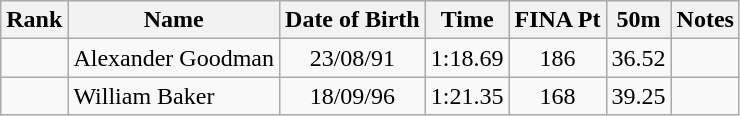<table class="wikitable sortable" style="text-align:center">
<tr>
<th>Rank</th>
<th>Name</th>
<th>Date of Birth</th>
<th>Time</th>
<th>FINA Pt</th>
<th>50m</th>
<th>Notes</th>
</tr>
<tr>
<td></td>
<td align=left> Alexander Goodman</td>
<td>23/08/91</td>
<td>1:18.69</td>
<td>186</td>
<td>36.52</td>
<td></td>
</tr>
<tr>
<td></td>
<td align=left> William Baker</td>
<td>18/09/96</td>
<td>1:21.35</td>
<td>168</td>
<td>39.25</td>
<td></td>
</tr>
</table>
